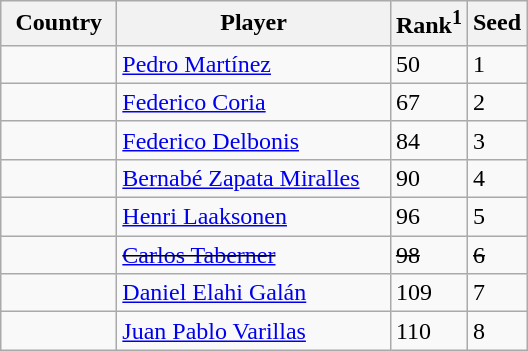<table class="sortable wikitable">
<tr>
<th width="70">Country</th>
<th width="175">Player</th>
<th>Rank<sup>1</sup></th>
<th>Seed</th>
</tr>
<tr>
<td></td>
<td><a href='#'>Pedro Martínez</a></td>
<td>50</td>
<td>1</td>
</tr>
<tr>
<td></td>
<td><a href='#'>Federico Coria</a></td>
<td>67</td>
<td>2</td>
</tr>
<tr>
<td></td>
<td><a href='#'>Federico Delbonis</a></td>
<td>84</td>
<td>3</td>
</tr>
<tr>
<td></td>
<td><a href='#'>Bernabé Zapata Miralles</a></td>
<td>90</td>
<td>4</td>
</tr>
<tr>
<td></td>
<td><a href='#'>Henri Laaksonen</a></td>
<td>96</td>
<td>5</td>
</tr>
<tr>
<td><s></s></td>
<td><s><a href='#'>Carlos Taberner</a></s></td>
<td><s>98</s></td>
<td><s>6</s></td>
</tr>
<tr>
<td></td>
<td><a href='#'>Daniel Elahi Galán</a></td>
<td>109</td>
<td>7</td>
</tr>
<tr>
<td></td>
<td><a href='#'>Juan Pablo Varillas</a></td>
<td>110</td>
<td>8</td>
</tr>
</table>
